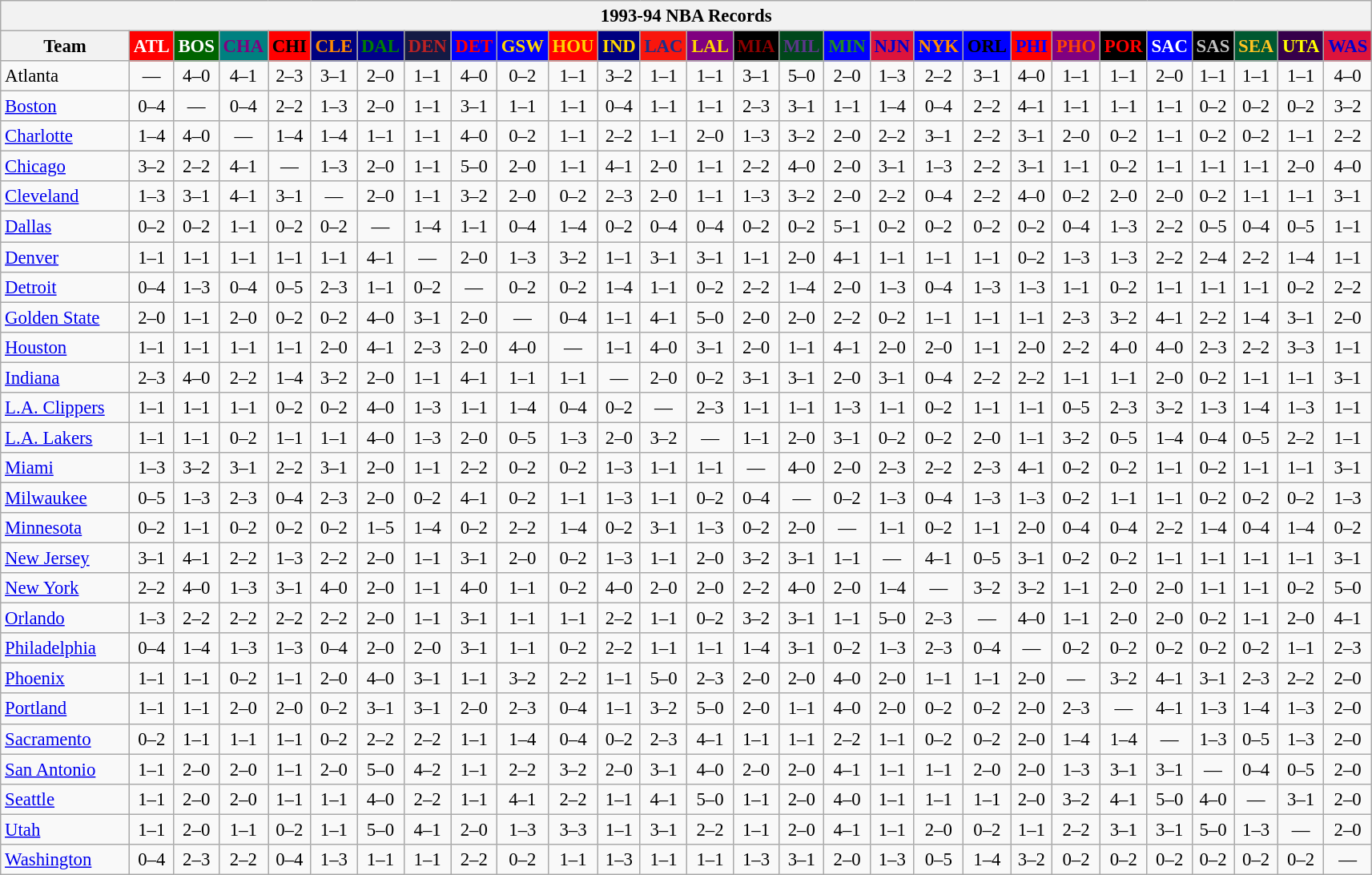<table class="wikitable" style="font-size:95%; text-align:center;">
<tr>
<th colspan=28>1993-94 NBA Records</th>
</tr>
<tr>
<th width=100>Team</th>
<th style="background:#FF0000;color:#FFFFFF;width=35">ATL</th>
<th style="background:#006400;color:#FFFFFF;width=35">BOS</th>
<th style="background:#008080;color:#800080;width=35">CHA</th>
<th style="background:#FF0000;color:#000000;width=35">CHI</th>
<th style="background:#000080;color:#FF8C00;width=35">CLE</th>
<th style="background:#00008B;color:#008000;width=35">DAL</th>
<th style="background:#141A44;color:#BC2224;width=35">DEN</th>
<th style="background:#0000FF;color:#FF0000;width=35">DET</th>
<th style="background:#0000FF;color:#FFD700;width=35">GSW</th>
<th style="background:#FF0000;color:#FFD700;width=35">HOU</th>
<th style="background:#000080;color:#FFD700;width=35">IND</th>
<th style="background:#F9160D;color:#1A2E8B;width=35">LAC</th>
<th style="background:#800080;color:#FFD700;width=35">LAL</th>
<th style="background:#000000;color:#8B0000;width=35">MIA</th>
<th style="background:#00471B;color:#5C378A;width=35">MIL</th>
<th style="background:#0000FF;color:#228B22;width=35">MIN</th>
<th style="background:#DC143C;color:#0000CD;width=35">NJN</th>
<th style="background:#0000FF;color:#FF8C00;width=35">NYK</th>
<th style="background:#0000FF;color:#000000;width=35">ORL</th>
<th style="background:#FF0000;color:#0000FF;width=35">PHI</th>
<th style="background:#800080;color:#FF4500;width=35">PHO</th>
<th style="background:#000000;color:#FF0000;width=35">POR</th>
<th style="background:#0000FF;color:#FFFFFF;width=35">SAC</th>
<th style="background:#000000;color:#C0C0C0;width=35">SAS</th>
<th style="background:#005831;color:#FFC322;width=35">SEA</th>
<th style="background:#36004A;color:#FFFF00;width=35">UTA</th>
<th style="background:#DC143C;color:#0000CD;width=35">WAS</th>
</tr>
<tr>
<td style="text-align:left;">Atlanta</td>
<td>—</td>
<td>4–0</td>
<td>4–1</td>
<td>2–3</td>
<td>3–1</td>
<td>2–0</td>
<td>1–1</td>
<td>4–0</td>
<td>0–2</td>
<td>1–1</td>
<td>3–2</td>
<td>1–1</td>
<td>1–1</td>
<td>3–1</td>
<td>5–0</td>
<td>2–0</td>
<td>1–3</td>
<td>2–2</td>
<td>3–1</td>
<td>4–0</td>
<td>1–1</td>
<td>1–1</td>
<td>2–0</td>
<td>1–1</td>
<td>1–1</td>
<td>1–1</td>
<td>4–0</td>
</tr>
<tr>
<td style="text-align:left;"><a href='#'>Boston</a></td>
<td>0–4</td>
<td>—</td>
<td>0–4</td>
<td>2–2</td>
<td>1–3</td>
<td>2–0</td>
<td>1–1</td>
<td>3–1</td>
<td>1–1</td>
<td>1–1</td>
<td>0–4</td>
<td>1–1</td>
<td>1–1</td>
<td>2–3</td>
<td>3–1</td>
<td>1–1</td>
<td>1–4</td>
<td>0–4</td>
<td>2–2</td>
<td>4–1</td>
<td>1–1</td>
<td>1–1</td>
<td>1–1</td>
<td>0–2</td>
<td>0–2</td>
<td>0–2</td>
<td>3–2</td>
</tr>
<tr>
<td style="text-align:left;"><a href='#'>Charlotte</a></td>
<td>1–4</td>
<td>4–0</td>
<td>—</td>
<td>1–4</td>
<td>1–4</td>
<td>1–1</td>
<td>1–1</td>
<td>4–0</td>
<td>0–2</td>
<td>1–1</td>
<td>2–2</td>
<td>1–1</td>
<td>2–0</td>
<td>1–3</td>
<td>3–2</td>
<td>2–0</td>
<td>2–2</td>
<td>3–1</td>
<td>2–2</td>
<td>3–1</td>
<td>2–0</td>
<td>0–2</td>
<td>1–1</td>
<td>0–2</td>
<td>0–2</td>
<td>1–1</td>
<td>2–2</td>
</tr>
<tr>
<td style="text-align:left;"><a href='#'>Chicago</a></td>
<td>3–2</td>
<td>2–2</td>
<td>4–1</td>
<td>—</td>
<td>1–3</td>
<td>2–0</td>
<td>1–1</td>
<td>5–0</td>
<td>2–0</td>
<td>1–1</td>
<td>4–1</td>
<td>2–0</td>
<td>1–1</td>
<td>2–2</td>
<td>4–0</td>
<td>2–0</td>
<td>3–1</td>
<td>1–3</td>
<td>2–2</td>
<td>3–1</td>
<td>1–1</td>
<td>0–2</td>
<td>1–1</td>
<td>1–1</td>
<td>1–1</td>
<td>2–0</td>
<td>4–0</td>
</tr>
<tr>
<td style="text-align:left;"><a href='#'>Cleveland</a></td>
<td>1–3</td>
<td>3–1</td>
<td>4–1</td>
<td>3–1</td>
<td>—</td>
<td>2–0</td>
<td>1–1</td>
<td>3–2</td>
<td>2–0</td>
<td>0–2</td>
<td>2–3</td>
<td>2–0</td>
<td>1–1</td>
<td>1–3</td>
<td>3–2</td>
<td>2–0</td>
<td>2–2</td>
<td>0–4</td>
<td>2–2</td>
<td>4–0</td>
<td>0–2</td>
<td>2–0</td>
<td>2–0</td>
<td>0–2</td>
<td>1–1</td>
<td>1–1</td>
<td>3–1</td>
</tr>
<tr>
<td style="text-align:left;"><a href='#'>Dallas</a></td>
<td>0–2</td>
<td>0–2</td>
<td>1–1</td>
<td>0–2</td>
<td>0–2</td>
<td>—</td>
<td>1–4</td>
<td>1–1</td>
<td>0–4</td>
<td>1–4</td>
<td>0–2</td>
<td>0–4</td>
<td>0–4</td>
<td>0–2</td>
<td>0–2</td>
<td>5–1</td>
<td>0–2</td>
<td>0–2</td>
<td>0–2</td>
<td>0–2</td>
<td>0–4</td>
<td>1–3</td>
<td>2–2</td>
<td>0–5</td>
<td>0–4</td>
<td>0–5</td>
<td>1–1</td>
</tr>
<tr>
<td style="text-align:left;"><a href='#'>Denver</a></td>
<td>1–1</td>
<td>1–1</td>
<td>1–1</td>
<td>1–1</td>
<td>1–1</td>
<td>4–1</td>
<td>—</td>
<td>2–0</td>
<td>1–3</td>
<td>3–2</td>
<td>1–1</td>
<td>3–1</td>
<td>3–1</td>
<td>1–1</td>
<td>2–0</td>
<td>4–1</td>
<td>1–1</td>
<td>1–1</td>
<td>1–1</td>
<td>0–2</td>
<td>1–3</td>
<td>1–3</td>
<td>2–2</td>
<td>2–4</td>
<td>2–2</td>
<td>1–4</td>
<td>1–1</td>
</tr>
<tr>
<td style="text-align:left;"><a href='#'>Detroit</a></td>
<td>0–4</td>
<td>1–3</td>
<td>0–4</td>
<td>0–5</td>
<td>2–3</td>
<td>1–1</td>
<td>0–2</td>
<td>—</td>
<td>0–2</td>
<td>0–2</td>
<td>1–4</td>
<td>1–1</td>
<td>0–2</td>
<td>2–2</td>
<td>1–4</td>
<td>2–0</td>
<td>1–3</td>
<td>0–4</td>
<td>1–3</td>
<td>1–3</td>
<td>1–1</td>
<td>0–2</td>
<td>1–1</td>
<td>1–1</td>
<td>1–1</td>
<td>0–2</td>
<td>2–2</td>
</tr>
<tr>
<td style="text-align:left;"><a href='#'>Golden State</a></td>
<td>2–0</td>
<td>1–1</td>
<td>2–0</td>
<td>0–2</td>
<td>0–2</td>
<td>4–0</td>
<td>3–1</td>
<td>2–0</td>
<td>—</td>
<td>0–4</td>
<td>1–1</td>
<td>4–1</td>
<td>5–0</td>
<td>2–0</td>
<td>2–0</td>
<td>2–2</td>
<td>0–2</td>
<td>1–1</td>
<td>1–1</td>
<td>1–1</td>
<td>2–3</td>
<td>3–2</td>
<td>4–1</td>
<td>2–2</td>
<td>1–4</td>
<td>3–1</td>
<td>2–0</td>
</tr>
<tr>
<td style="text-align:left;"><a href='#'>Houston</a></td>
<td>1–1</td>
<td>1–1</td>
<td>1–1</td>
<td>1–1</td>
<td>2–0</td>
<td>4–1</td>
<td>2–3</td>
<td>2–0</td>
<td>4–0</td>
<td>—</td>
<td>1–1</td>
<td>4–0</td>
<td>3–1</td>
<td>2–0</td>
<td>1–1</td>
<td>4–1</td>
<td>2–0</td>
<td>2–0</td>
<td>1–1</td>
<td>2–0</td>
<td>2–2</td>
<td>4–0</td>
<td>4–0</td>
<td>2–3</td>
<td>2–2</td>
<td>3–3</td>
<td>1–1</td>
</tr>
<tr>
<td style="text-align:left;"><a href='#'>Indiana</a></td>
<td>2–3</td>
<td>4–0</td>
<td>2–2</td>
<td>1–4</td>
<td>3–2</td>
<td>2–0</td>
<td>1–1</td>
<td>4–1</td>
<td>1–1</td>
<td>1–1</td>
<td>—</td>
<td>2–0</td>
<td>0–2</td>
<td>3–1</td>
<td>3–1</td>
<td>2–0</td>
<td>3–1</td>
<td>0–4</td>
<td>2–2</td>
<td>2–2</td>
<td>1–1</td>
<td>1–1</td>
<td>2–0</td>
<td>0–2</td>
<td>1–1</td>
<td>1–1</td>
<td>3–1</td>
</tr>
<tr>
<td style="text-align:left;"><a href='#'>L.A. Clippers</a></td>
<td>1–1</td>
<td>1–1</td>
<td>1–1</td>
<td>0–2</td>
<td>0–2</td>
<td>4–0</td>
<td>1–3</td>
<td>1–1</td>
<td>1–4</td>
<td>0–4</td>
<td>0–2</td>
<td>—</td>
<td>2–3</td>
<td>1–1</td>
<td>1–1</td>
<td>1–3</td>
<td>1–1</td>
<td>0–2</td>
<td>1–1</td>
<td>1–1</td>
<td>0–5</td>
<td>2–3</td>
<td>3–2</td>
<td>1–3</td>
<td>1–4</td>
<td>1–3</td>
<td>1–1</td>
</tr>
<tr>
<td style="text-align:left;"><a href='#'>L.A. Lakers</a></td>
<td>1–1</td>
<td>1–1</td>
<td>0–2</td>
<td>1–1</td>
<td>1–1</td>
<td>4–0</td>
<td>1–3</td>
<td>2–0</td>
<td>0–5</td>
<td>1–3</td>
<td>2–0</td>
<td>3–2</td>
<td>—</td>
<td>1–1</td>
<td>2–0</td>
<td>3–1</td>
<td>0–2</td>
<td>0–2</td>
<td>2–0</td>
<td>1–1</td>
<td>3–2</td>
<td>0–5</td>
<td>1–4</td>
<td>0–4</td>
<td>0–5</td>
<td>2–2</td>
<td>1–1</td>
</tr>
<tr>
<td style="text-align:left;"><a href='#'>Miami</a></td>
<td>1–3</td>
<td>3–2</td>
<td>3–1</td>
<td>2–2</td>
<td>3–1</td>
<td>2–0</td>
<td>1–1</td>
<td>2–2</td>
<td>0–2</td>
<td>0–2</td>
<td>1–3</td>
<td>1–1</td>
<td>1–1</td>
<td>—</td>
<td>4–0</td>
<td>2–0</td>
<td>2–3</td>
<td>2–2</td>
<td>2–3</td>
<td>4–1</td>
<td>0–2</td>
<td>0–2</td>
<td>1–1</td>
<td>0–2</td>
<td>1–1</td>
<td>1–1</td>
<td>3–1</td>
</tr>
<tr>
<td style="text-align:left;"><a href='#'>Milwaukee</a></td>
<td>0–5</td>
<td>1–3</td>
<td>2–3</td>
<td>0–4</td>
<td>2–3</td>
<td>2–0</td>
<td>0–2</td>
<td>4–1</td>
<td>0–2</td>
<td>1–1</td>
<td>1–3</td>
<td>1–1</td>
<td>0–2</td>
<td>0–4</td>
<td>—</td>
<td>0–2</td>
<td>1–3</td>
<td>0–4</td>
<td>1–3</td>
<td>1–3</td>
<td>0–2</td>
<td>1–1</td>
<td>1–1</td>
<td>0–2</td>
<td>0–2</td>
<td>0–2</td>
<td>1–3</td>
</tr>
<tr>
<td style="text-align:left;"><a href='#'>Minnesota</a></td>
<td>0–2</td>
<td>1–1</td>
<td>0–2</td>
<td>0–2</td>
<td>0–2</td>
<td>1–5</td>
<td>1–4</td>
<td>0–2</td>
<td>2–2</td>
<td>1–4</td>
<td>0–2</td>
<td>3–1</td>
<td>1–3</td>
<td>0–2</td>
<td>2–0</td>
<td>—</td>
<td>1–1</td>
<td>0–2</td>
<td>1–1</td>
<td>2–0</td>
<td>0–4</td>
<td>0–4</td>
<td>2–2</td>
<td>1–4</td>
<td>0–4</td>
<td>1–4</td>
<td>0–2</td>
</tr>
<tr>
<td style="text-align:left;"><a href='#'>New Jersey</a></td>
<td>3–1</td>
<td>4–1</td>
<td>2–2</td>
<td>1–3</td>
<td>2–2</td>
<td>2–0</td>
<td>1–1</td>
<td>3–1</td>
<td>2–0</td>
<td>0–2</td>
<td>1–3</td>
<td>1–1</td>
<td>2–0</td>
<td>3–2</td>
<td>3–1</td>
<td>1–1</td>
<td>—</td>
<td>4–1</td>
<td>0–5</td>
<td>3–1</td>
<td>0–2</td>
<td>0–2</td>
<td>1–1</td>
<td>1–1</td>
<td>1–1</td>
<td>1–1</td>
<td>3–1</td>
</tr>
<tr>
<td style="text-align:left;"><a href='#'>New York</a></td>
<td>2–2</td>
<td>4–0</td>
<td>1–3</td>
<td>3–1</td>
<td>4–0</td>
<td>2–0</td>
<td>1–1</td>
<td>4–0</td>
<td>1–1</td>
<td>0–2</td>
<td>4–0</td>
<td>2–0</td>
<td>2–0</td>
<td>2–2</td>
<td>4–0</td>
<td>2–0</td>
<td>1–4</td>
<td>—</td>
<td>3–2</td>
<td>3–2</td>
<td>1–1</td>
<td>2–0</td>
<td>2–0</td>
<td>1–1</td>
<td>1–1</td>
<td>0–2</td>
<td>5–0</td>
</tr>
<tr>
<td style="text-align:left;"><a href='#'>Orlando</a></td>
<td>1–3</td>
<td>2–2</td>
<td>2–2</td>
<td>2–2</td>
<td>2–2</td>
<td>2–0</td>
<td>1–1</td>
<td>3–1</td>
<td>1–1</td>
<td>1–1</td>
<td>2–2</td>
<td>1–1</td>
<td>0–2</td>
<td>3–2</td>
<td>3–1</td>
<td>1–1</td>
<td>5–0</td>
<td>2–3</td>
<td>—</td>
<td>4–0</td>
<td>1–1</td>
<td>2–0</td>
<td>2–0</td>
<td>0–2</td>
<td>1–1</td>
<td>2–0</td>
<td>4–1</td>
</tr>
<tr>
<td style="text-align:left;"><a href='#'>Philadelphia</a></td>
<td>0–4</td>
<td>1–4</td>
<td>1–3</td>
<td>1–3</td>
<td>0–4</td>
<td>2–0</td>
<td>2–0</td>
<td>3–1</td>
<td>1–1</td>
<td>0–2</td>
<td>2–2</td>
<td>1–1</td>
<td>1–1</td>
<td>1–4</td>
<td>3–1</td>
<td>0–2</td>
<td>1–3</td>
<td>2–3</td>
<td>0–4</td>
<td>—</td>
<td>0–2</td>
<td>0–2</td>
<td>0–2</td>
<td>0–2</td>
<td>0–2</td>
<td>1–1</td>
<td>2–3</td>
</tr>
<tr>
<td style="text-align:left;"><a href='#'>Phoenix</a></td>
<td>1–1</td>
<td>1–1</td>
<td>0–2</td>
<td>1–1</td>
<td>2–0</td>
<td>4–0</td>
<td>3–1</td>
<td>1–1</td>
<td>3–2</td>
<td>2–2</td>
<td>1–1</td>
<td>5–0</td>
<td>2–3</td>
<td>2–0</td>
<td>2–0</td>
<td>4–0</td>
<td>2–0</td>
<td>1–1</td>
<td>1–1</td>
<td>2–0</td>
<td>—</td>
<td>3–2</td>
<td>4–1</td>
<td>3–1</td>
<td>2–3</td>
<td>2–2</td>
<td>2–0</td>
</tr>
<tr>
<td style="text-align:left;"><a href='#'>Portland</a></td>
<td>1–1</td>
<td>1–1</td>
<td>2–0</td>
<td>2–0</td>
<td>0–2</td>
<td>3–1</td>
<td>3–1</td>
<td>2–0</td>
<td>2–3</td>
<td>0–4</td>
<td>1–1</td>
<td>3–2</td>
<td>5–0</td>
<td>2–0</td>
<td>1–1</td>
<td>4–0</td>
<td>2–0</td>
<td>0–2</td>
<td>0–2</td>
<td>2–0</td>
<td>2–3</td>
<td>—</td>
<td>4–1</td>
<td>1–3</td>
<td>1–4</td>
<td>1–3</td>
<td>2–0</td>
</tr>
<tr>
<td style="text-align:left;"><a href='#'>Sacramento</a></td>
<td>0–2</td>
<td>1–1</td>
<td>1–1</td>
<td>1–1</td>
<td>0–2</td>
<td>2–2</td>
<td>2–2</td>
<td>1–1</td>
<td>1–4</td>
<td>0–4</td>
<td>0–2</td>
<td>2–3</td>
<td>4–1</td>
<td>1–1</td>
<td>1–1</td>
<td>2–2</td>
<td>1–1</td>
<td>0–2</td>
<td>0–2</td>
<td>2–0</td>
<td>1–4</td>
<td>1–4</td>
<td>—</td>
<td>1–3</td>
<td>0–5</td>
<td>1–3</td>
<td>2–0</td>
</tr>
<tr>
<td style="text-align:left;"><a href='#'>San Antonio</a></td>
<td>1–1</td>
<td>2–0</td>
<td>2–0</td>
<td>1–1</td>
<td>2–0</td>
<td>5–0</td>
<td>4–2</td>
<td>1–1</td>
<td>2–2</td>
<td>3–2</td>
<td>2–0</td>
<td>3–1</td>
<td>4–0</td>
<td>2–0</td>
<td>2–0</td>
<td>4–1</td>
<td>1–1</td>
<td>1–1</td>
<td>2–0</td>
<td>2–0</td>
<td>1–3</td>
<td>3–1</td>
<td>3–1</td>
<td>—</td>
<td>0–4</td>
<td>0–5</td>
<td>2–0</td>
</tr>
<tr>
<td style="text-align:left;"><a href='#'>Seattle</a></td>
<td>1–1</td>
<td>2–0</td>
<td>2–0</td>
<td>1–1</td>
<td>1–1</td>
<td>4–0</td>
<td>2–2</td>
<td>1–1</td>
<td>4–1</td>
<td>2–2</td>
<td>1–1</td>
<td>4–1</td>
<td>5–0</td>
<td>1–1</td>
<td>2–0</td>
<td>4–0</td>
<td>1–1</td>
<td>1–1</td>
<td>1–1</td>
<td>2–0</td>
<td>3–2</td>
<td>4–1</td>
<td>5–0</td>
<td>4–0</td>
<td>—</td>
<td>3–1</td>
<td>2–0</td>
</tr>
<tr>
<td style="text-align:left;"><a href='#'>Utah</a></td>
<td>1–1</td>
<td>2–0</td>
<td>1–1</td>
<td>0–2</td>
<td>1–1</td>
<td>5–0</td>
<td>4–1</td>
<td>2–0</td>
<td>1–3</td>
<td>3–3</td>
<td>1–1</td>
<td>3–1</td>
<td>2–2</td>
<td>1–1</td>
<td>2–0</td>
<td>4–1</td>
<td>1–1</td>
<td>2–0</td>
<td>0–2</td>
<td>1–1</td>
<td>2–2</td>
<td>3–1</td>
<td>3–1</td>
<td>5–0</td>
<td>1–3</td>
<td>—</td>
<td>2–0</td>
</tr>
<tr>
<td style="text-align:left;"><a href='#'>Washington</a></td>
<td>0–4</td>
<td>2–3</td>
<td>2–2</td>
<td>0–4</td>
<td>1–3</td>
<td>1–1</td>
<td>1–1</td>
<td>2–2</td>
<td>0–2</td>
<td>1–1</td>
<td>1–3</td>
<td>1–1</td>
<td>1–1</td>
<td>1–3</td>
<td>3–1</td>
<td>2–0</td>
<td>1–3</td>
<td>0–5</td>
<td>1–4</td>
<td>3–2</td>
<td>0–2</td>
<td>0–2</td>
<td>0–2</td>
<td>0–2</td>
<td>0–2</td>
<td>0–2</td>
<td>—</td>
</tr>
</table>
